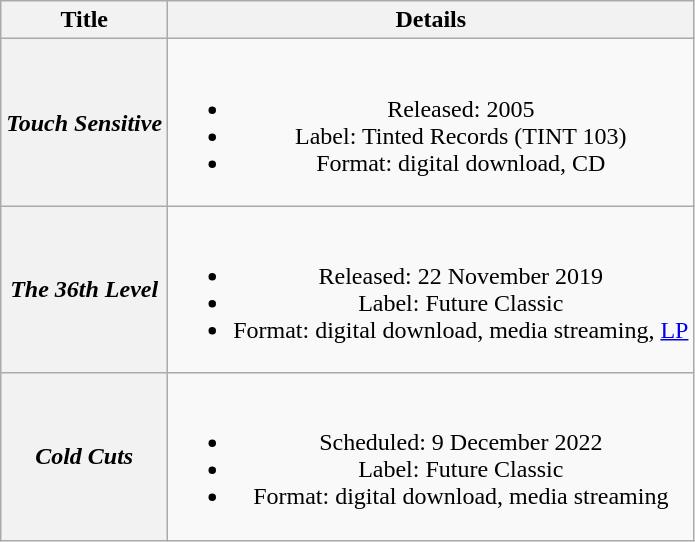<table class="wikitable plainrowheaders" style="text-align:center;" border="1">
<tr>
<th>Title</th>
<th>Details</th>
</tr>
<tr>
<th scope="row"><em>Touch Sensitive</em></th>
<td><br><ul><li>Released: 2005</li><li>Label: Tinted Records (TINT 103)</li><li>Format: digital download, CD</li></ul></td>
</tr>
<tr>
<th scope="row"><em>The 36th Level</em></th>
<td><br><ul><li>Released: 22 November 2019</li><li>Label: Future Classic</li><li>Format: digital download, media streaming, <a href='#'>LP</a></li></ul></td>
</tr>
<tr>
<th scope="row"><em>Cold Cuts</em></th>
<td><br><ul><li>Scheduled: 9 December 2022</li><li>Label: Future Classic</li><li>Format: digital download, media streaming</li></ul></td>
</tr>
</table>
